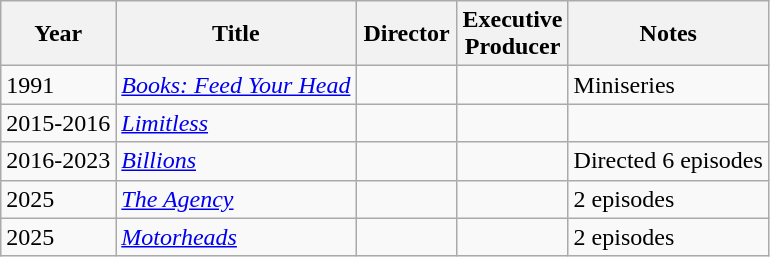<table class="wikitable">
<tr>
<th>Year</th>
<th>Title</th>
<th width="60">Director</th>
<th width="60">Executive<br>Producer</th>
<th>Notes</th>
</tr>
<tr>
<td>1991</td>
<td><em><a href='#'>Books: Feed Your Head</a></em></td>
<td></td>
<td></td>
<td>Miniseries</td>
</tr>
<tr>
<td>2015-2016</td>
<td><em><a href='#'>Limitless</a></em></td>
<td></td>
<td></td>
<td></td>
</tr>
<tr>
<td>2016-2023</td>
<td><em><a href='#'>Billions</a></em></td>
<td></td>
<td></td>
<td>Directed 6 episodes</td>
</tr>
<tr>
<td>2025</td>
<td><em><a href='#'>The Agency</a></em></td>
<td></td>
<td></td>
<td>2 episodes</td>
</tr>
<tr>
<td>2025</td>
<td><em><a href='#'>Motorheads</a></em></td>
<td></td>
<td></td>
<td>2 episodes</td>
</tr>
</table>
